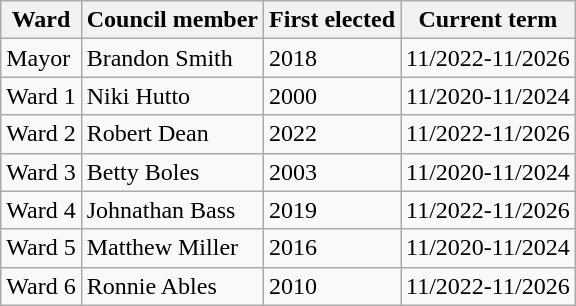<table class="wikitable">
<tr>
<th>Ward</th>
<th>Council member</th>
<th>First elected</th>
<th>Current term</th>
</tr>
<tr>
<td>Mayor</td>
<td>Brandon Smith</td>
<td>2018</td>
<td>11/2022-11/2026</td>
</tr>
<tr>
<td>Ward 1</td>
<td>Niki Hutto</td>
<td>2000</td>
<td>11/2020-11/2024</td>
</tr>
<tr>
<td>Ward 2</td>
<td>Robert Dean</td>
<td>2022</td>
<td>11/2022-11/2026</td>
</tr>
<tr>
<td>Ward 3</td>
<td>Betty Boles</td>
<td>2003</td>
<td>11/2020-11/2024</td>
</tr>
<tr>
<td>Ward 4</td>
<td>Johnathan Bass</td>
<td>2019</td>
<td>11/2022-11/2026</td>
</tr>
<tr>
<td>Ward 5</td>
<td>Matthew Miller</td>
<td>2016</td>
<td>11/2020-11/2024</td>
</tr>
<tr>
<td>Ward 6</td>
<td>Ronnie Ables</td>
<td>2010</td>
<td>11/2022-11/2026</td>
</tr>
</table>
